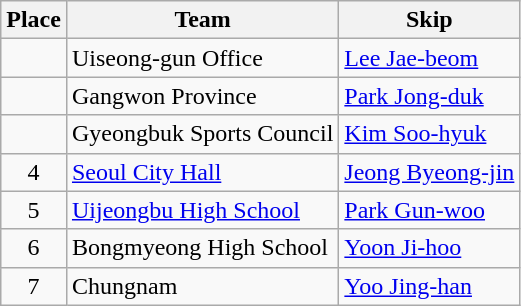<table class="wikitable">
<tr>
<th>Place</th>
<th>Team</th>
<th>Skip</th>
</tr>
<tr>
<td align=center></td>
<td> Uiseong-gun Office</td>
<td><a href='#'>Lee Jae-beom</a></td>
</tr>
<tr>
<td align=center></td>
<td> Gangwon Province</td>
<td><a href='#'>Park Jong-duk</a></td>
</tr>
<tr>
<td align=center></td>
<td> Gyeongbuk Sports Council</td>
<td><a href='#'>Kim Soo-hyuk</a></td>
</tr>
<tr>
<td align=center>4</td>
<td> <a href='#'>Seoul City Hall</a></td>
<td><a href='#'>Jeong Byeong-jin</a></td>
</tr>
<tr>
<td align=center>5</td>
<td> <a href='#'>Uijeongbu High School</a></td>
<td><a href='#'>Park Gun-woo</a></td>
</tr>
<tr>
<td align=center>6</td>
<td> Bongmyeong High School</td>
<td><a href='#'>Yoon Ji-hoo</a></td>
</tr>
<tr>
<td align=center>7</td>
<td> Chungnam</td>
<td><a href='#'>Yoo Jing-han</a></td>
</tr>
</table>
